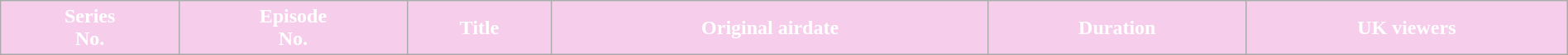<table class="wikitable plainrowheaders" style="width:100%; background:#fff;">
<tr style="color:white">
<th style="background:#F6CEEC;">Series<br>No.</th>
<th style="background:#F6CEEC;">Episode<br>No.</th>
<th style="background:#F6CEEC;">Title</th>
<th style="background:#F6CEEC;">Original airdate</th>
<th style="background:#F6CEEC;">Duration</th>
<th style="background:#F6CEEC;">UK viewers<br>









</th>
</tr>
</table>
